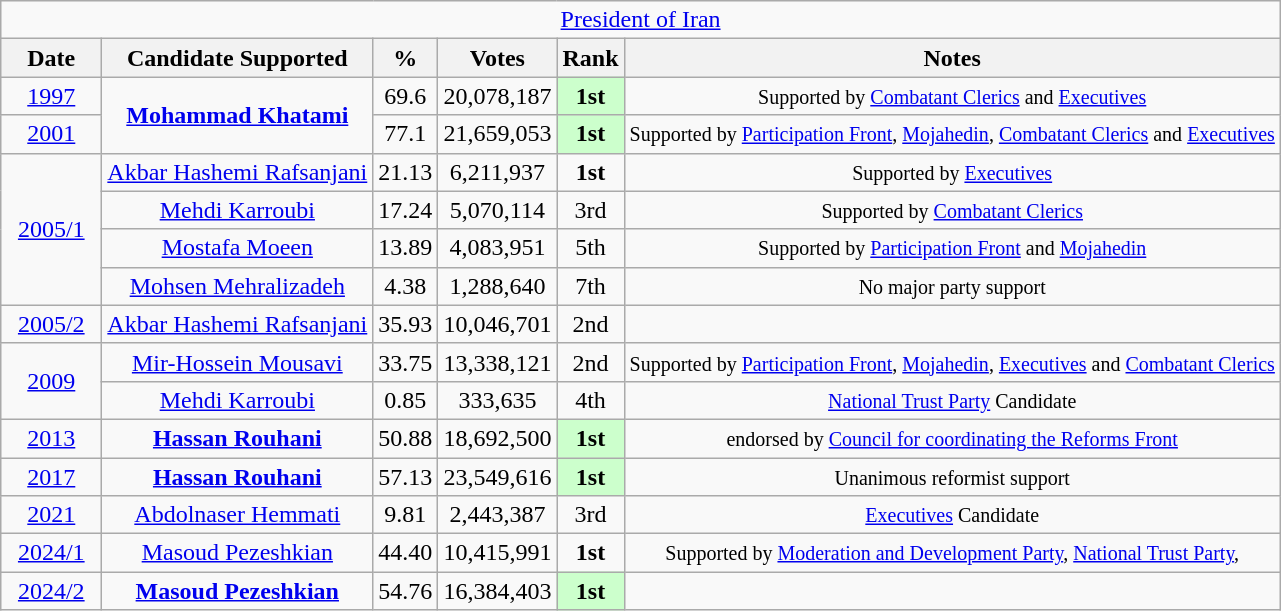<table class="wikitable" style="text-align:center;">
<tr>
<td colspan=6><a href='#'>President of Iran</a></td>
</tr>
<tr>
<th width="60px">Date</th>
<th>Candidate Supported</th>
<th>%</th>
<th>Votes</th>
<th>Rank</th>
<th>Notes</th>
</tr>
<tr>
<td><a href='#'>1997</a></td>
<td rowspan="2"><strong><a href='#'>Mohammad Khatami</a></strong></td>
<td>69.6</td>
<td>20,078,187</td>
<td style="background-color:#CCFFCC"><strong>1st</strong></td>
<td><small>Supported by <a href='#'>Combatant Clerics</a> and <a href='#'>Executives</a></small></td>
</tr>
<tr>
<td><a href='#'>2001</a></td>
<td>77.1</td>
<td>21,659,053</td>
<td style="background-color:#CCFFCC"><strong>1st</strong></td>
<td><small>Supported by <a href='#'>Participation Front</a>, <a href='#'>Mojahedin</a>, <a href='#'>Combatant Clerics</a> and <a href='#'>Executives</a></small></td>
</tr>
<tr>
<td rowspan="4"><a href='#'>2005/1</a></td>
<td><a href='#'>Akbar Hashemi Rafsanjani</a></td>
<td>21.13</td>
<td>6,211,937</td>
<td><strong>1st</strong></td>
<td><small>Supported by <a href='#'>Executives</a></small></td>
</tr>
<tr>
<td><a href='#'>Mehdi Karroubi</a></td>
<td>17.24</td>
<td>5,070,114</td>
<td>3rd</td>
<td><small>Supported by <a href='#'>Combatant Clerics</a></small></td>
</tr>
<tr>
<td><a href='#'>Mostafa Moeen</a></td>
<td>13.89</td>
<td>4,083,951</td>
<td>5th</td>
<td><small>Supported by <a href='#'>Participation Front</a> and <a href='#'>Mojahedin</a></small></td>
</tr>
<tr>
<td><a href='#'>Mohsen Mehralizadeh</a></td>
<td>4.38</td>
<td>1,288,640</td>
<td>7th</td>
<td><small>No major party support</small></td>
</tr>
<tr>
<td><a href='#'>2005/2</a></td>
<td><a href='#'>Akbar Hashemi Rafsanjani</a></td>
<td>35.93</td>
<td>10,046,701</td>
<td>2nd</td>
<td></td>
</tr>
<tr>
<td rowspan="2"><a href='#'>2009</a></td>
<td><a href='#'>Mir-Hossein Mousavi</a></td>
<td>33.75</td>
<td>13,338,121</td>
<td>2nd</td>
<td><small>Supported by <a href='#'>Participation Front</a>, <a href='#'>Mojahedin</a>, <a href='#'>Executives</a> and <a href='#'>Combatant Clerics</a></small></td>
</tr>
<tr>
<td><a href='#'>Mehdi Karroubi</a></td>
<td>0.85</td>
<td>333,635</td>
<td>4th</td>
<td><small><a href='#'>National Trust Party</a> Candidate</small></td>
</tr>
<tr>
<td><a href='#'>2013</a></td>
<td><strong><a href='#'>Hassan Rouhani</a></strong></td>
<td>50.88</td>
<td>18,692,500</td>
<td style="background-color:#CCFFCC"><strong>1st</strong></td>
<td><small>endorsed by <a href='#'>Council for coordinating the Reforms Front</a></small></td>
</tr>
<tr>
<td><a href='#'>2017</a></td>
<td><strong><a href='#'>Hassan Rouhani</a></strong></td>
<td>57.13</td>
<td>23,549,616</td>
<td style="background-color:#CCFFCC"><strong>1st</strong></td>
<td><small>Unanimous reformist support</small></td>
</tr>
<tr>
<td><a href='#'>2021</a></td>
<td><a href='#'>Abdolnaser Hemmati</a></td>
<td>9.81</td>
<td>2,443,387</td>
<td>3rd</td>
<td><small><a href='#'>Executives</a> Candidate</small></td>
</tr>
<tr>
<td><a href='#'>2024/1</a></td>
<td><a href='#'>Masoud Pezeshkian</a></td>
<td>44.40</td>
<td>10,415,991</td>
<td><strong>1st</strong></td>
<td><small>Supported by <a href='#'>Moderation and Development Party</a>, <a href='#'>National Trust Party</a>, </small></td>
</tr>
<tr>
<td><a href='#'>2024/2</a></td>
<td><strong><a href='#'>Masoud Pezeshkian</a></strong></td>
<td>54.76</td>
<td>16,384,403</td>
<td style="background-color:#CCFFCC"><strong>1st</strong></td>
<td></td>
</tr>
</table>
